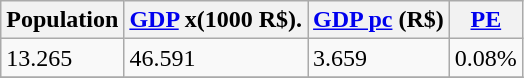<table class="wikitable" border="1">
<tr>
<th>Population</th>
<th><a href='#'>GDP</a> x(1000 R$).</th>
<th><a href='#'>GDP pc</a> (R$)</th>
<th><a href='#'>PE</a></th>
</tr>
<tr>
<td>13.265</td>
<td>46.591</td>
<td>3.659</td>
<td>0.08%</td>
</tr>
<tr>
</tr>
</table>
